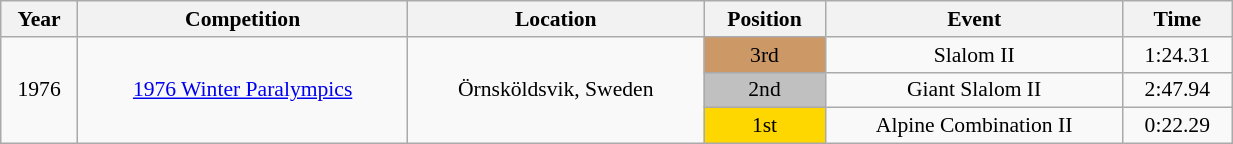<table class="wikitable" width=65% style="font-size:90%; text-align:center;">
<tr>
<th>Year</th>
<th>Competition</th>
<th>Location</th>
<th>Position</th>
<th>Event</th>
<th>Time</th>
</tr>
<tr>
<td rowspan=3>1976</td>
<td rowspan=3><a href='#'>1976 Winter Paralympics</a></td>
<td rowspan=3>Örnsköldsvik, Sweden</td>
<td bgcolor=cc9966>3rd</td>
<td>Slalom II</td>
<td>1:24.31</td>
</tr>
<tr>
<td bgcolor=silver>2nd</td>
<td>Giant Slalom II</td>
<td>2:47.94</td>
</tr>
<tr>
<td bgcolor=gold>1st</td>
<td>Alpine Combination II</td>
<td>0:22.29</td>
</tr>
</table>
